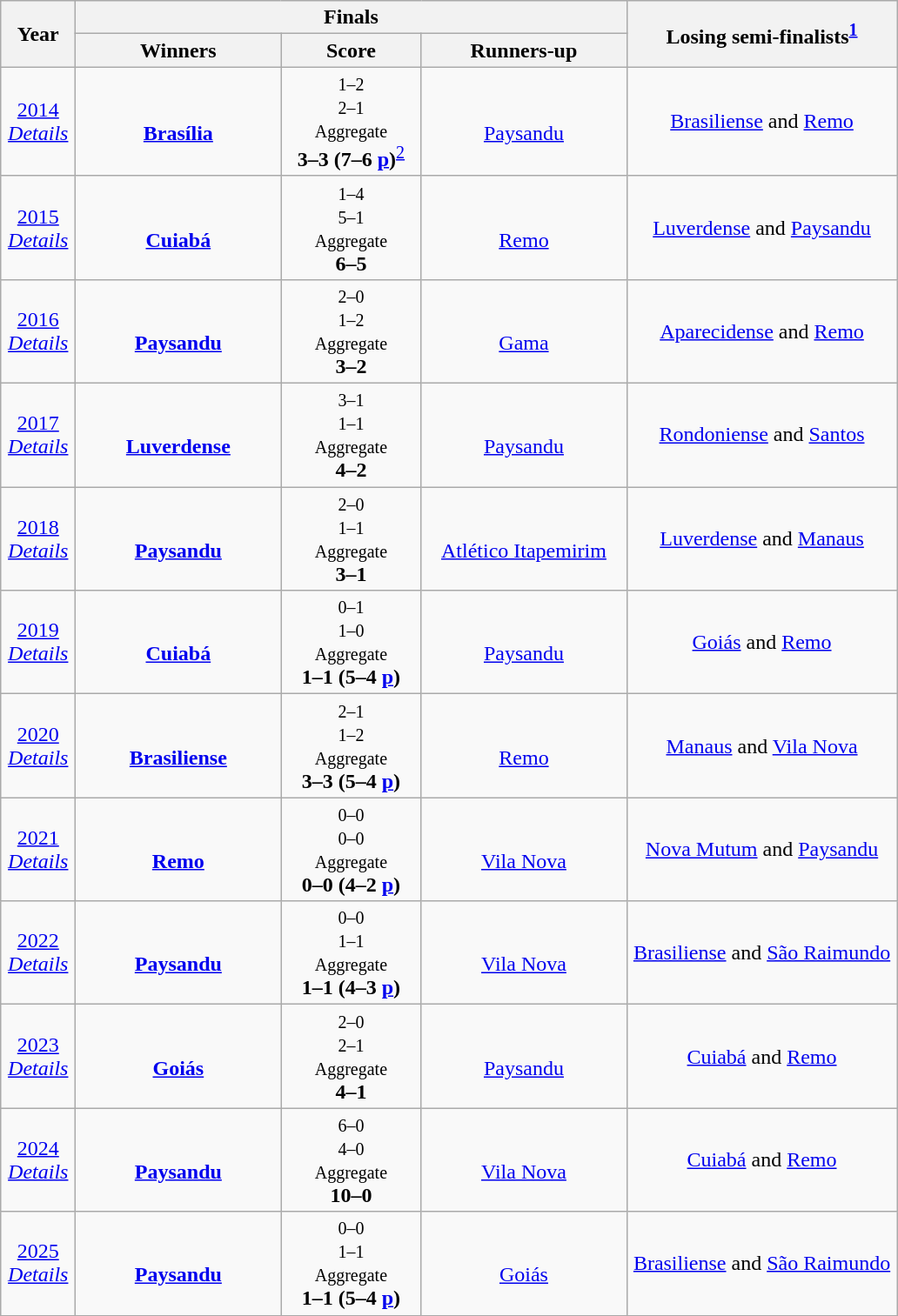<table class="wikitable" style="text-align: center;">
<tr>
<th rowspan=2 width=50>Year</th>
<th colspan=3>Finals</th>
<th colspan=3 rowspan=2 width=200>Losing semi-finalists<sup><a href='#'>1</a></sup></th>
</tr>
<tr>
<th width=150>Winners</th>
<th width=100>Score</th>
<th width=150>Runners-up</th>
</tr>
<tr>
<td><a href='#'>2014</a><br><a href='#'><em>Details</em></a></td>
<td><strong><br><a href='#'>Brasília</a></strong></td>
<td><small>1–2<br>2–1<br>Aggregate</small><br><strong>3–3 (7–6 <a href='#'>p</a>)</strong><sup><a href='#'>2</a></sup></td>
<td><br><a href='#'>Paysandu</a></td>
<td colspan="3"> <a href='#'>Brasiliense</a> and  <a href='#'>Remo</a></td>
</tr>
<tr>
<td><a href='#'>2015</a><br><a href='#'><em>Details</em></a></td>
<td><strong><br><a href='#'>Cuiabá</a></strong></td>
<td><small>1–4<br>5–1<br>Aggregate</small><br><strong>6–5</strong></td>
<td><br><a href='#'>Remo</a></td>
<td colspan="3"> <a href='#'>Luverdense</a> and  <a href='#'>Paysandu</a></td>
</tr>
<tr>
<td><a href='#'>2016</a><br><a href='#'><em>Details</em></a></td>
<td><strong><br><a href='#'>Paysandu</a></strong></td>
<td><small>2–0<br>1–2<br>Aggregate</small><br><strong>3–2</strong></td>
<td><br><a href='#'>Gama</a></td>
<td colspan="3"> <a href='#'>Aparecidense</a> and  <a href='#'>Remo</a></td>
</tr>
<tr>
<td><a href='#'>2017</a><br><a href='#'><em>Details</em></a></td>
<td><strong><br><a href='#'>Luverdense</a></strong></td>
<td><small>3–1<br>1–1<br>Aggregate</small><br><strong>4–2</strong></td>
<td><br><a href='#'>Paysandu</a></td>
<td colspan="3"> <a href='#'>Rondoniense</a> and  <a href='#'>Santos</a></td>
</tr>
<tr>
<td><a href='#'>2018</a><br><a href='#'><em>Details</em></a></td>
<td><strong><br><a href='#'>Paysandu</a></strong></td>
<td><small>2–0<br>1–1<br>Aggregate</small><br><strong>3–1</strong></td>
<td><br><a href='#'>Atlético Itapemirim</a></td>
<td colspan="3"> <a href='#'>Luverdense</a> and  <a href='#'>Manaus</a></td>
</tr>
<tr>
<td><a href='#'>2019</a><br><a href='#'><em>Details</em></a></td>
<td><strong><br><a href='#'>Cuiabá</a></strong></td>
<td><small>0–1<br>1–0<br>Aggregate</small><br><strong>1–1 (5–4 <a href='#'>p</a>)</strong></td>
<td><br><a href='#'>Paysandu</a></td>
<td colspan="3"> <a href='#'>Goiás</a> and  <a href='#'>Remo</a></td>
</tr>
<tr>
<td><a href='#'>2020</a><br><a href='#'><em>Details</em></a></td>
<td><strong><br><a href='#'>Brasiliense</a></strong></td>
<td><small>2–1<br>1–2<br>Aggregate</small><br><strong>3–3 (5–4 <a href='#'>p</a>)</strong></td>
<td><br><a href='#'>Remo</a></td>
<td colspan="3"> <a href='#'>Manaus</a> and  <a href='#'>Vila Nova</a></td>
</tr>
<tr>
<td><a href='#'>2021</a><br><a href='#'><em>Details</em></a></td>
<td><strong><br><a href='#'>Remo</a></strong></td>
<td><small>0–0<br>0–0<br>Aggregate</small><br><strong>0–0 (4–2 <a href='#'>p</a>)</strong></td>
<td><br><a href='#'>Vila Nova</a></td>
<td colspan="3"> <a href='#'>Nova Mutum</a> and  <a href='#'>Paysandu</a></td>
</tr>
<tr>
<td><a href='#'>2022</a><br><a href='#'><em>Details</em></a></td>
<td><strong><br><a href='#'>Paysandu</a></strong></td>
<td><small>0–0<br>1–1<br>Aggregate</small><br><strong>1–1 (4–3 <a href='#'>p</a>)</strong></td>
<td><br><a href='#'>Vila Nova</a></td>
<td colspan="3"> <a href='#'>Brasiliense</a> and  <a href='#'>São Raimundo</a></td>
</tr>
<tr>
<td><a href='#'>2023</a><br><a href='#'><em>Details</em></a></td>
<td><strong><br><a href='#'>Goiás</a></strong></td>
<td><small>2–0<br>2–1<br>Aggregate</small><br><strong>4–1</strong></td>
<td><br><a href='#'>Paysandu</a></td>
<td colspan="3"> <a href='#'>Cuiabá</a> and  <a href='#'>Remo</a></td>
</tr>
<tr>
<td><a href='#'>2024</a><br><a href='#'><em>Details</em></a></td>
<td><strong><br><a href='#'>Paysandu</a></strong></td>
<td><small>6–0<br>4–0<br>Aggregate</small><br><strong>10–0</strong></td>
<td><br><a href='#'>Vila Nova</a></td>
<td colspan="3"> <a href='#'>Cuiabá</a> and  <a href='#'>Remo</a></td>
</tr>
<tr>
<td><a href='#'>2025</a><br><a href='#'><em>Details</em></a></td>
<td><strong><br><a href='#'>Paysandu</a></strong></td>
<td><small>0–0<br>1–1<br>Aggregate</small><br><strong>1–1 (5–4 <a href='#'>p</a>)</strong></td>
<td><br><a href='#'>Goiás</a></td>
<td colspan="3"> <a href='#'>Brasiliense</a> and  <a href='#'>São Raimundo</a></td>
</tr>
<tr>
</tr>
</table>
